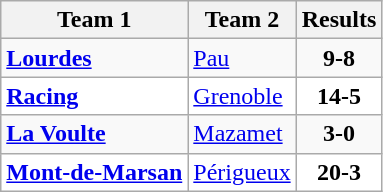<table class="wikitable">
<tr>
<th>Team 1</th>
<th>Team 2</th>
<th>Results</th>
</tr>
<tr>
<td><strong><a href='#'>Lourdes</a></strong></td>
<td><a href='#'>Pau</a></td>
<td align="center"><strong>9-8</strong></td>
</tr>
<tr bgcolor="white">
<td><strong><a href='#'>Racing</a></strong></td>
<td><a href='#'>Grenoble</a></td>
<td align="center"><strong>14-5</strong></td>
</tr>
<tr>
<td><strong><a href='#'>La Voulte</a></strong></td>
<td><a href='#'>Mazamet</a></td>
<td align="center"><strong>3-0</strong></td>
</tr>
<tr bgcolor="white">
<td><strong><a href='#'>Mont-de-Marsan</a></strong></td>
<td><a href='#'>Périgueux</a></td>
<td align="center"><strong>20-3</strong></td>
</tr>
</table>
